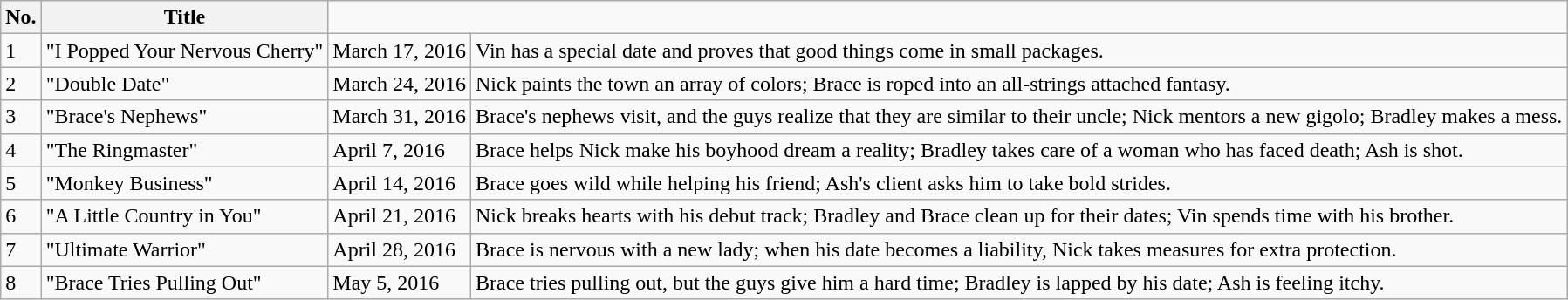<table class="wikitable">
<tr>
<th>No.</th>
<th>Title</th>
</tr>
<tr>
<td>1</td>
<td>"I Popped Your Nervous Cherry"</td>
<td>March 17, 2016</td>
<td>Vin has a special date and proves that good things come in small packages.</td>
</tr>
<tr>
<td>2</td>
<td>"Double Date"</td>
<td>March 24, 2016</td>
<td>Nick paints the town an array of colors; Brace is roped into an all-strings attached fantasy.</td>
</tr>
<tr>
<td>3</td>
<td>"Brace's Nephews"</td>
<td>March 31, 2016</td>
<td>Brace's nephews visit, and the guys realize that they are similar to their uncle; Nick mentors a new gigolo; Bradley makes a mess.</td>
</tr>
<tr>
<td>4</td>
<td>"The Ringmaster"</td>
<td>April 7, 2016</td>
<td>Brace helps Nick make his boyhood dream a reality; Bradley takes care of a woman who has faced death; Ash is shot.</td>
</tr>
<tr>
<td>5</td>
<td>"Monkey Business"</td>
<td>April 14, 2016</td>
<td>Brace goes wild while helping his friend; Ash's client asks him to take bold strides.</td>
</tr>
<tr>
<td>6</td>
<td>"A Little Country in You"</td>
<td>April 21, 2016</td>
<td>Nick breaks hearts with his debut track; Bradley and Brace clean up for their dates; Vin spends time with his brother.</td>
</tr>
<tr>
<td>7</td>
<td>"Ultimate Warrior"</td>
<td>April 28, 2016</td>
<td>Brace is nervous with a new lady; when his date becomes a liability, Nick takes measures for extra protection.</td>
</tr>
<tr>
<td>8</td>
<td>"Brace Tries Pulling Out"</td>
<td>May 5, 2016</td>
<td>Brace tries pulling out, but the guys give him a hard time; Bradley is lapped by his date; Ash is feeling itchy.</td>
</tr>
</table>
